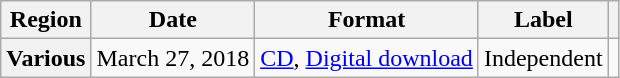<table class="wikitable plainrowheaders">
<tr>
<th>Region</th>
<th>Date</th>
<th>Format</th>
<th>Label</th>
<th scope="col"></th>
</tr>
<tr>
<th scope="row">Various</th>
<td>March 27, 2018</td>
<td><a href='#'>CD</a>, <a href='#'>Digital download</a></td>
<td>Independent</td>
<td style="text-align:center;"></td>
</tr>
</table>
